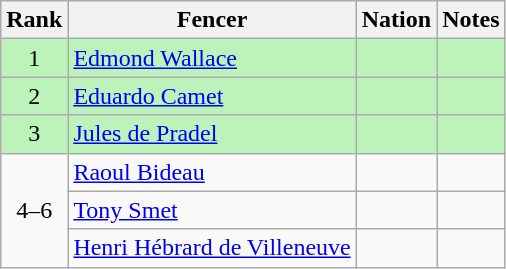<table class="wikitable sortable" style="text-align:center">
<tr>
<th>Rank</th>
<th>Fencer</th>
<th>Nation</th>
<th>Notes</th>
</tr>
<tr bgcolor=bbf3bb>
<td>1</td>
<td align=left><a href='#'>Edmond Wallace</a></td>
<td align=left></td>
<td></td>
</tr>
<tr bgcolor=bbf3bb>
<td>2</td>
<td align=left><a href='#'>Eduardo Camet</a></td>
<td align=left></td>
<td></td>
</tr>
<tr bgcolor=bbf3bb>
<td>3</td>
<td align=left><a href='#'>Jules de Pradel</a></td>
<td align=left></td>
<td></td>
</tr>
<tr>
<td rowspan=3 align=center>4–6</td>
<td align=left><a href='#'>Raoul Bideau</a></td>
<td align=left></td>
<td></td>
</tr>
<tr>
<td align=left><a href='#'>Tony Smet</a></td>
<td align=left></td>
<td></td>
</tr>
<tr>
<td align=left><a href='#'>Henri Hébrard de Villeneuve</a></td>
<td align=left></td>
<td></td>
</tr>
</table>
